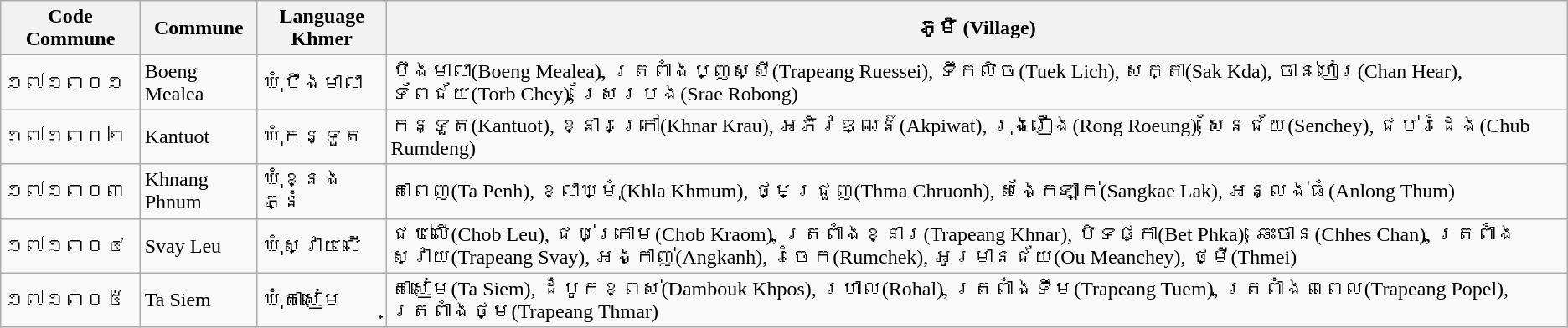<table class="wikitable">
<tr>
<th>Code Commune</th>
<th>Commune</th>
<th>Language Khmer</th>
<th>ភូមិ (Village)</th>
</tr>
<tr>
<td>១៧១៣០១</td>
<td>Boeng Mealea</td>
<td>ឃុំបឹងមាលា</td>
<td>បឹងមាលា(Boeng Mealea), ត្រពាំងប្ញស្សី(Trapeang Ruessei), ទឹកលិច(Tuek Lich), សក្តា(Sak Kda), ចាន់ហៀរ(Chan Hear), ទ័ពជ័យ(Torb Chey), ស្រែរបង(Srae Robong)</td>
</tr>
<tr>
<td>១៧១៣០២</td>
<td>Kantuot</td>
<td>ឃុំកន្ទួត</td>
<td>កន្ទួត(Kantuot), ខ្នារក្រៅ(Khnar Krau), អភិវឌ្ឍន៌(Akpiwat), រុងរឿង(Rong Roeung), សែនជ័យ(Senchey), ជប់រំដេង(Chub Rumdeng)</td>
</tr>
<tr>
<td>១៧១៣០៣</td>
<td>Khnang Phnum</td>
<td>ឃុំខ្នងភ្នំ</td>
<td>តាពេញ(Ta Penh), ខ្លាឃ្មុំ(Khla Khmum), ថ្មជ្រួញ(Thma Chruonh), សងែ្កឡាក់(Sangkae Lak), អន្លង់ធំ(Anlong Thum)</td>
</tr>
<tr>
<td>១៧១៣០៤</td>
<td>Svay Leu</td>
<td>ឃុំស្វាយលើ</td>
<td>ជប់លើ(Chob Leu), ជប់ក្រោម(Chob Kraom), ត្រពាំងខ្នារ(Trapeang Khnar), បិទផ្កា(Bet Phka), ឆេះចាន(Chhes Chan), ត្រពាំងស្វាយ(Trapeang Svay), អង្កាញ់(Angkanh), រំចេក(Rumchek), អូរមានជ័យ(Ou Meanchey), ថ្មី(Thmei)</td>
</tr>
<tr>
<td>១៧១៣០៥</td>
<td>Ta Siem</td>
<td>ឃុំតាសៀម</td>
<td>តាសៀម(Ta Siem), ដំបូកខ្ពស់(Dambouk Khpos), រហាល(Rohal), ត្រពាំងទឹម(Trapeang Tuem), ត្រពាំងពពេល(Trapeang Popel), ត្រពាំងថ្ម(Trapeang Thmar)</td>
</tr>
</table>
